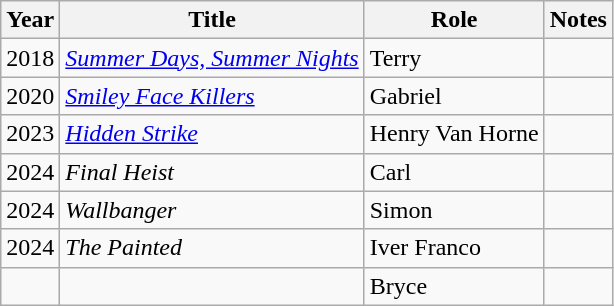<table class="wikitable sortable">
<tr>
<th>Year</th>
<th>Title</th>
<th>Role</th>
<th class="unsortable">Notes</th>
</tr>
<tr>
<td>2018</td>
<td><em><a href='#'>Summer Days, Summer Nights</a></em></td>
<td>Terry</td>
<td></td>
</tr>
<tr>
<td>2020</td>
<td><em><a href='#'>Smiley Face Killers</a></em></td>
<td>Gabriel</td>
<td></td>
</tr>
<tr>
<td>2023</td>
<td><em><a href='#'>Hidden Strike</a></em></td>
<td>Henry Van Horne</td>
<td></td>
</tr>
<tr>
<td>2024</td>
<td><em>Final Heist</em></td>
<td>Carl</td>
<td></td>
</tr>
<tr>
<td>2024</td>
<td><em>Wallbanger</em></td>
<td>Simon</td>
<td></td>
</tr>
<tr>
<td>2024</td>
<td data-sort-value="Painted, The"><em>The Painted</em></td>
<td>Iver Franco</td>
<td></td>
</tr>
<tr>
<td></td>
<td></td>
<td>Bryce</td>
<td></td>
</tr>
</table>
